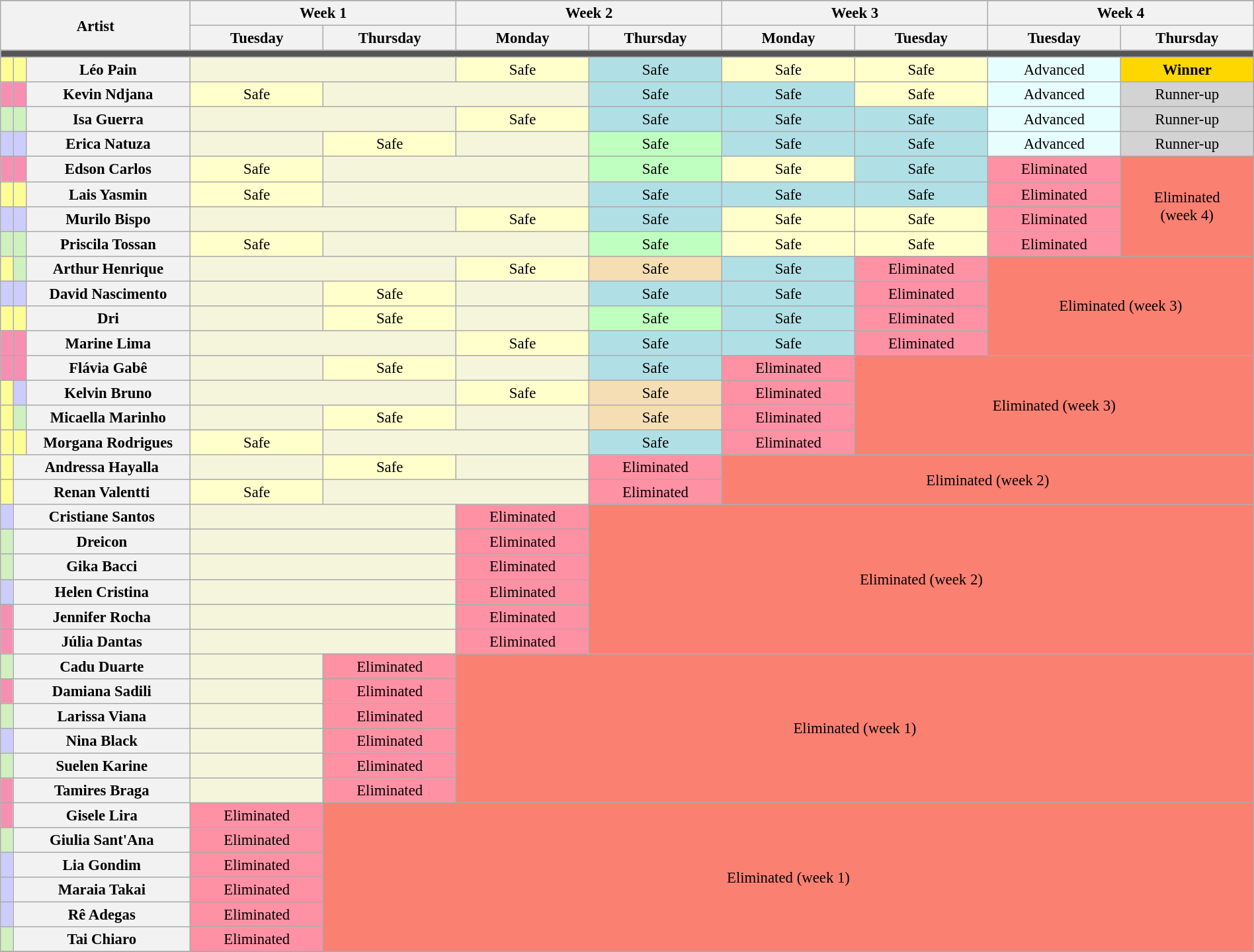<table class="wikitable" style="text-align:center; font-size:95%; width:100%;">
<tr>
</tr>
<tr>
<th width=15% rowspan=2 colspan=3>Artist</th>
<th width=15% colspan=2>Week 1</th>
<th width=15% colspan=2>Week 2</th>
<th width=15% colspan=2>Week 3</th>
<th width=15% colspan=2>Week 4</th>
</tr>
<tr>
<th width=10.5%>Tuesday</th>
<th width=10.5%>Thursday</th>
<th width=10.5%>Monday</th>
<th width=10.5%>Thursday</th>
<th width=10.5%>Monday</th>
<th width=10.5%>Tuesday</th>
<th width=10.5%>Tuesday</th>
<th width=10.5%>Thursday</th>
</tr>
<tr>
<td colspan=11 bgcolor=555555></td>
</tr>
<tr>
<td width="1.0%" bgcolor=FDFD96></td>
<td width="1.0%" bgcolor=FDFD96></td>
<th>Léo Pain</th>
<td bgcolor=F5F5DC colspan=2></td>
<td bgcolor=FFFFCC>Safe</td>
<td bgcolor=B0E0E6>Safe</td>
<td bgcolor=FFFFCC>Safe</td>
<td bgcolor=FFFFCC>Safe</td>
<td bgcolor=E7FEFF>Advanced</td>
<td bgcolor=FFD700><strong>Winner</strong></td>
</tr>
<tr>
<td bgcolor=F78FB2></td>
<td bgcolor=F78FB2></td>
<th>Kevin Ndjana</th>
<td bgcolor=FFFFCC>Safe</td>
<td colspan=2 bgcolor=F5F5DC></td>
<td bgcolor=B0E0E6>Safe</td>
<td bgcolor=B0E0E6>Safe</td>
<td bgcolor=FFFFCC>Safe</td>
<td bgcolor=E7FEFF>Advanced</td>
<td bgcolor=D3D3D3>Runner-up</td>
</tr>
<tr>
<td bgcolor=D0F0C0></td>
<td bgcolor=D0F0C0></td>
<th>Isa Guerra</th>
<td bgcolor=F5F5DC colspan=2></td>
<td bgcolor=FFFFCC>Safe</td>
<td bgcolor=B0E0E6>Safe</td>
<td bgcolor=B0E0E6>Safe</td>
<td bgcolor=B0E0E6>Safe</td>
<td bgcolor=E7FEFF>Advanced</td>
<td bgcolor=D3D3D3>Runner-up</td>
</tr>
<tr>
<td bgcolor=CCCCFF></td>
<td bgcolor=CCCCFF></td>
<th>Erica Natuza</th>
<td bgcolor=F5F5DC></td>
<td bgcolor=FFFFCC>Safe</td>
<td bgcolor=F5F5DC></td>
<td bgcolor=BFFFC0>Safe</td>
<td bgcolor=B0E0E6>Safe</td>
<td bgcolor=B0E0E6>Safe</td>
<td bgcolor=E7FEFF>Advanced</td>
<td bgcolor=D3D3D3>Runner-up</td>
</tr>
<tr>
<td bgcolor=F78FB2></td>
<td bgcolor=F78FB2></td>
<th>Edson Carlos</th>
<td bgcolor=FFFFCC>Safe</td>
<td bgcolor=F5F5DC colspan=2></td>
<td bgcolor=BFFFC0>Safe</td>
<td bgcolor=FFFFCC>Safe</td>
<td bgcolor=B0E0E6>Safe</td>
<td bgcolor=FF91A4>Eliminated</td>
<td bgcolor=FA8072 rowspan=4>Eliminated<br>(week 4)</td>
</tr>
<tr>
<td bgcolor=FDFD96></td>
<td bgcolor=FDFD96></td>
<th>Lais Yasmin</th>
<td bgcolor=FFFFCC>Safe</td>
<td bgcolor=F5F5DC colspan=2></td>
<td bgcolor=B0E0E6>Safe</td>
<td bgcolor=B0E0E6>Safe</td>
<td bgcolor=B0E0E6>Safe</td>
<td bgcolor=FF91A4>Eliminated</td>
</tr>
<tr>
<td bgcolor=CCCCFF></td>
<td bgcolor=CCCCFF></td>
<th>Murilo Bispo</th>
<td bgcolor=F5F5DC colspan=2></td>
<td bgcolor=FFFFCC>Safe</td>
<td bgcolor=B0E0E6>Safe</td>
<td bgcolor=FFFFCC>Safe</td>
<td bgcolor=FFFFCC>Safe</td>
<td bgcolor=FF91A4>Eliminated</td>
</tr>
<tr>
<td bgcolor=D0F0C0></td>
<td bgcolor=D0F0C0></td>
<th>Priscila Tossan</th>
<td bgcolor=FFFFCC>Safe</td>
<td bgcolor=F5F5DC colspan=2></td>
<td bgcolor=BFFFC0>Safe</td>
<td bgcolor=FFFFCC>Safe</td>
<td bgcolor=FFFFCC>Safe</td>
<td bgcolor=FF91A4>Eliminated</td>
</tr>
<tr>
<td bgcolor=FDFD96></td>
<td bgcolor=D0F0C0></td>
<th>Arthur Henrique</th>
<td bgcolor=F5F5DC colspan=2></td>
<td bgcolor=FFFFCC>Safe</td>
<td bgcolor=F5DEB3>Safe</td>
<td bgcolor=B0E0E6>Safe</td>
<td bgcolor=FF91A4>Eliminated</td>
<td bgcolor=FA8072 rowspan=4 colspan=2>Eliminated (week 3)</td>
</tr>
<tr>
<td bgcolor=CCCCFF></td>
<td bgcolor=CCCCFF></td>
<th>David Nascimento</th>
<td bgcolor=F5F5DC></td>
<td bgcolor=FFFFCC>Safe</td>
<td bgcolor=F5F5DC></td>
<td bgcolor=B0E0E6>Safe</td>
<td bgcolor=B0E0E6>Safe</td>
<td bgcolor=FF91A4>Eliminated</td>
</tr>
<tr>
<td bgcolor=FDFD96></td>
<td bgcolor=FDFD96></td>
<th>Dri</th>
<td bgcolor=F5F5DC></td>
<td bgcolor=FFFFCC>Safe</td>
<td bgcolor=F5F5DC></td>
<td bgcolor=BFFFC0>Safe</td>
<td bgcolor=B0E0E6>Safe</td>
<td bgcolor=FF91A4>Eliminated</td>
</tr>
<tr>
<td bgcolor=F78FB2></td>
<td bgcolor=F78FB2></td>
<th>Marine Lima</th>
<td bgcolor=F5F5DC colspan=2></td>
<td bgcolor=FFFFCC>Safe</td>
<td bgcolor=B0E0E6>Safe</td>
<td bgcolor=B0E0E6>Safe</td>
<td bgcolor=FF91A4>Eliminated</td>
</tr>
<tr>
<td bgcolor=F78FB2></td>
<td bgcolor=F78FB2></td>
<th>Flávia Gabê</th>
<td bgcolor=F5F5DC></td>
<td bgcolor=FFFFCC>Safe</td>
<td bgcolor=F5F5DC></td>
<td bgcolor=B0E0E6>Safe</td>
<td bgcolor=FF91A4>Eliminated</td>
<td bgcolor=FA8072 rowspan=4 colspan=3>Eliminated (week 3)</td>
</tr>
<tr>
<td bgcolor=FDFD96></td>
<td bgcolor=CCCCFF></td>
<th>Kelvin Bruno</th>
<td bgcolor=F5F5DC colspan=2></td>
<td bgcolor=FFFFCC>Safe</td>
<td bgcolor=F5DEB3>Safe</td>
<td bgcolor=FF91A4>Eliminated</td>
</tr>
<tr>
<td bgcolor=FDFD96></td>
<td bgcolor=D0F0C0></td>
<th>Micaella Marinho</th>
<td bgcolor=F5F5DC></td>
<td bgcolor=FFFFCC>Safe</td>
<td bgcolor=F5F5DC></td>
<td bgcolor=F5DEB3>Safe</td>
<td bgcolor=FF91A4>Eliminated</td>
</tr>
<tr>
<td bgcolor=FDFD96></td>
<td bgcolor=FDFD96></td>
<th>Morgana Rodrigues</th>
<td bgcolor=FFFFCC>Safe</td>
<td bgcolor=F5F5DC colspan=2></td>
<td bgcolor=B0E0E6>Safe</td>
<td bgcolor=FF91A4>Eliminated</td>
</tr>
<tr>
<td bgcolor=FDFD96></td>
<th colspan=2>Andressa Hayalla</th>
<td bgcolor=F5F5DC></td>
<td bgcolor=FFFFCC>Safe</td>
<td bgcolor=F5F5DC></td>
<td bgcolor=FF91A4>Eliminated</td>
<td bgcolor=FA8072 rowspan=2 colspan=4>Eliminated (week 2)</td>
</tr>
<tr>
<td bgcolor=FDFD96></td>
<th colspan=2>Renan Valentti</th>
<td bgcolor=FFFFCC>Safe</td>
<td bgcolor=F5F5DC colspan=2></td>
<td bgcolor=FF91A4>Eliminated</td>
</tr>
<tr>
<td bgcolor=CCCCFF></td>
<th colspan=2>Cristiane Santos</th>
<td bgcolor=F5F5DC colspan=2></td>
<td bgcolor=FF91A4>Eliminated</td>
<td bgcolor=FA8072 rowspan=6 colspan=5>Eliminated (week 2)</td>
</tr>
<tr>
<td bgcolor=D0F0C0></td>
<th colspan=2>Dreicon</th>
<td bgcolor=F5F5DC colspan=2></td>
<td bgcolor=FF91A4>Eliminated</td>
</tr>
<tr>
<td bgcolor=D0F0C0></td>
<th colspan=2>Gika Bacci</th>
<td bgcolor=F5F5DC colspan=2></td>
<td bgcolor=FF91A4>Eliminated</td>
</tr>
<tr>
<td bgcolor=CCCCFF></td>
<th colspan=2>Helen Cristina</th>
<td bgcolor=F5F5DC colspan=2></td>
<td bgcolor=FF91A4>Eliminated</td>
</tr>
<tr>
<td bgcolor=F78FB2></td>
<th colspan=2>Jennifer Rocha</th>
<td bgcolor=F5F5DC colspan=2></td>
<td bgcolor=FF91A4>Eliminated</td>
</tr>
<tr>
<td bgcolor=F78FB2></td>
<th colspan=2>Júlia Dantas</th>
<td bgcolor=F5F5DC colspan=2></td>
<td bgcolor=FF91A4>Eliminated</td>
</tr>
<tr>
<td bgcolor=D0F0C0></td>
<th colspan=2>Cadu Duarte</th>
<td bgcolor=F5F5DC></td>
<td bgcolor=FF91A4>Eliminated</td>
<td bgcolor=FA8072 rowspan=6 colspan=6>Eliminated (week 1)</td>
</tr>
<tr>
<td bgcolor=F78FB2></td>
<th colspan=2>Damiana Sadili</th>
<td bgcolor=F5F5DC></td>
<td bgcolor=FF91A4>Eliminated</td>
</tr>
<tr>
<td bgcolor=D0F0C0></td>
<th colspan=2>Larissa Viana</th>
<td bgcolor=F5F5DC></td>
<td bgcolor=FF91A4>Eliminated</td>
</tr>
<tr>
<td bgcolor=CCCCFF></td>
<th colspan=2>Nina Black</th>
<td bgcolor=F5F5DC></td>
<td bgcolor=FF91A4>Eliminated</td>
</tr>
<tr>
<td bgcolor=D0F0C0></td>
<th colspan=2>Suelen Karine</th>
<td bgcolor=F5F5DC></td>
<td bgcolor=FF91A4>Eliminated</td>
</tr>
<tr>
<td bgcolor=F78FB2></td>
<th colspan=2>Tamires Braga</th>
<td bgcolor=F5F5DC></td>
<td bgcolor=FF91A4>Eliminated</td>
</tr>
<tr>
<td bgcolor=F78FB2></td>
<th colspan=2>Gisele Lira</th>
<td bgcolor=FF91A4>Eliminated</td>
<td bgcolor=FA8072 rowspan=6 colspan=7>Eliminated (week 1)</td>
</tr>
<tr>
<td bgcolor=D0F0C0></td>
<th colspan=2>Giulia Sant'Ana</th>
<td bgcolor=FF91A4>Eliminated</td>
</tr>
<tr>
<td bgcolor=CCCCFF></td>
<th colspan=2>Lia Gondim</th>
<td bgcolor=FF91A4>Eliminated</td>
</tr>
<tr>
<td bgcolor=CCCCFF></td>
<th colspan=2>Maraia Takai</th>
<td bgcolor=FF91A4>Eliminated</td>
</tr>
<tr>
<td bgcolor=CCCCFF></td>
<th colspan=2>Rê Adegas</th>
<td bgcolor=FF91A4>Eliminated</td>
</tr>
<tr>
<td bgcolor=D0F0C0></td>
<th colspan=2>Tai Chiaro</th>
<td bgcolor=FF91A4>Eliminated</td>
</tr>
<tr>
</tr>
</table>
